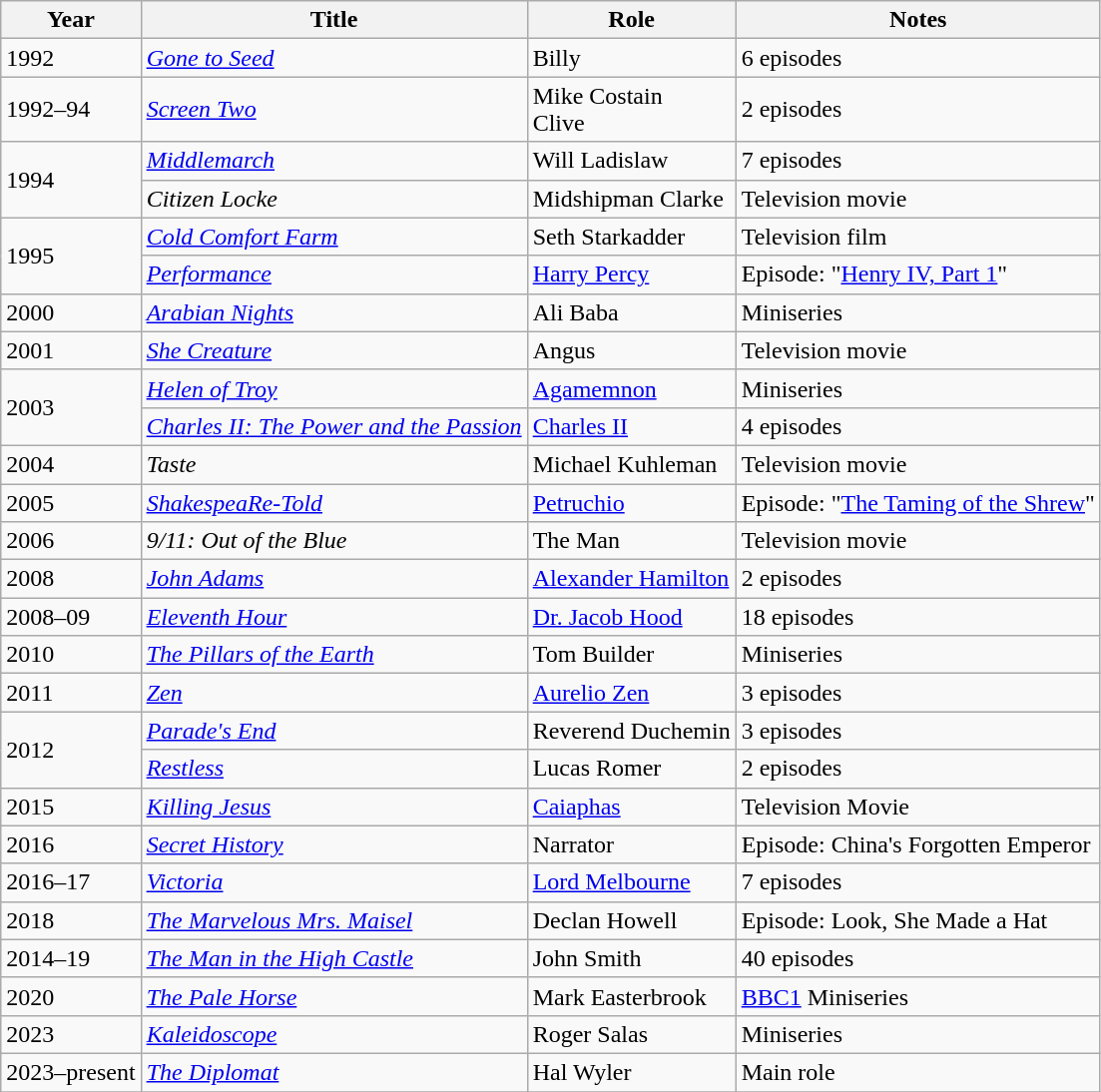<table class="wikitable sortable">
<tr>
<th>Year</th>
<th>Title</th>
<th>Role</th>
<th class="unsortable">Notes</th>
</tr>
<tr>
<td>1992</td>
<td><em><a href='#'>Gone to Seed</a></em></td>
<td>Billy</td>
<td>6 episodes</td>
</tr>
<tr>
<td>1992–94</td>
<td><em><a href='#'>Screen Two</a></em></td>
<td>Mike Costain<br>Clive</td>
<td>2 episodes</td>
</tr>
<tr>
<td rowspan=2>1994</td>
<td><em><a href='#'>Middlemarch</a></em></td>
<td>Will Ladislaw</td>
<td>7 episodes</td>
</tr>
<tr>
<td><em>Citizen Locke</em></td>
<td>Midshipman Clarke</td>
<td>Television movie</td>
</tr>
<tr>
<td rowspan=2>1995</td>
<td><em><a href='#'>Cold Comfort Farm</a></em></td>
<td>Seth Starkadder</td>
<td>Television film</td>
</tr>
<tr>
<td><em><a href='#'>Performance</a></em></td>
<td><a href='#'>Harry Percy</a></td>
<td>Episode: "<a href='#'>Henry IV, Part 1</a>"</td>
</tr>
<tr>
<td>2000</td>
<td><em><a href='#'>Arabian Nights</a></em></td>
<td>Ali Baba</td>
<td>Miniseries</td>
</tr>
<tr>
<td>2001</td>
<td><em><a href='#'>She Creature</a></em></td>
<td>Angus</td>
<td>Television movie</td>
</tr>
<tr>
<td rowspan="2">2003</td>
<td><em><a href='#'>Helen of Troy</a></em></td>
<td><a href='#'>Agamemnon</a></td>
<td>Miniseries</td>
</tr>
<tr>
<td><em><a href='#'>Charles II: The Power and the Passion</a></em></td>
<td><a href='#'>Charles II</a></td>
<td>4 episodes</td>
</tr>
<tr>
<td>2004</td>
<td><em>Taste</em></td>
<td>Michael Kuhleman</td>
<td>Television movie</td>
</tr>
<tr>
<td>2005</td>
<td><em><a href='#'>ShakespeaRe-Told</a></em></td>
<td><a href='#'>Petruchio</a></td>
<td>Episode: "<a href='#'>The Taming of the Shrew</a>"</td>
</tr>
<tr>
<td>2006</td>
<td><em>9/11: Out of the Blue</em></td>
<td>The Man</td>
<td>Television movie</td>
</tr>
<tr>
<td>2008</td>
<td><em><a href='#'>John Adams</a></em></td>
<td><a href='#'>Alexander Hamilton</a></td>
<td>2 episodes</td>
</tr>
<tr>
<td>2008–09</td>
<td><em><a href='#'>Eleventh Hour</a></em></td>
<td><a href='#'>Dr. Jacob Hood</a></td>
<td>18 episodes</td>
</tr>
<tr>
<td>2010</td>
<td><em><a href='#'>The Pillars of the Earth</a></em></td>
<td>Tom Builder</td>
<td>Miniseries</td>
</tr>
<tr>
<td>2011</td>
<td><em><a href='#'>Zen</a></em></td>
<td><a href='#'>Aurelio Zen</a></td>
<td>3 episodes</td>
</tr>
<tr>
<td rowspan=2>2012</td>
<td><em><a href='#'>Parade's End</a></em></td>
<td>Reverend Duchemin</td>
<td>3 episodes</td>
</tr>
<tr>
<td><em><a href='#'>Restless</a></em></td>
<td>Lucas Romer</td>
<td>2 episodes</td>
</tr>
<tr>
<td>2015</td>
<td><em><a href='#'>Killing Jesus</a></em></td>
<td><a href='#'>Caiaphas</a></td>
<td>Television Movie</td>
</tr>
<tr>
<td>2016</td>
<td><em><a href='#'>Secret History</a></em></td>
<td>Narrator</td>
<td>Episode: China's Forgotten Emperor</td>
</tr>
<tr>
<td>2016–17</td>
<td><em><a href='#'>Victoria</a></em></td>
<td><a href='#'>Lord Melbourne</a></td>
<td>7 episodes</td>
</tr>
<tr>
<td>2018</td>
<td><em><a href='#'>The Marvelous Mrs. Maisel</a></em></td>
<td>Declan Howell</td>
<td>Episode: Look, She Made a Hat</td>
</tr>
<tr>
<td>2014–19</td>
<td><em><a href='#'>The Man in the High Castle</a></em></td>
<td>John Smith</td>
<td>40 episodes</td>
</tr>
<tr>
<td>2020</td>
<td><em><a href='#'>The Pale Horse</a></em></td>
<td>Mark Easterbrook</td>
<td><a href='#'>BBC1</a> Miniseries</td>
</tr>
<tr>
<td>2023</td>
<td><em><a href='#'>Kaleidoscope</a></em></td>
<td>Roger Salas</td>
<td>Miniseries</td>
</tr>
<tr>
<td>2023–present</td>
<td><em><a href='#'>The Diplomat</a></em></td>
<td>Hal Wyler</td>
<td>Main role</td>
</tr>
<tr>
</tr>
</table>
